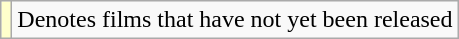<table class="wikitable">
<tr>
<td style="background:#ffc;"></td>
<td>Denotes films that have not yet been released</td>
</tr>
</table>
